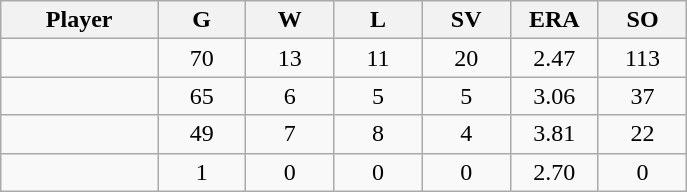<table class="wikitable sortable">
<tr>
<th bgcolor="#DDDDFF" width="16%">Player</th>
<th bgcolor="#DDDDFF" width="9%">G</th>
<th bgcolor="#DDDDFF" width="9%">W</th>
<th bgcolor="#DDDDFF" width="9%">L</th>
<th bgcolor="#DDDDFF" width="9%">SV</th>
<th bgcolor="#DDDDFF" width="9%">ERA</th>
<th bgcolor="#DDDDFF" width="9%">SO</th>
</tr>
<tr align="center">
<td></td>
<td>70</td>
<td>13</td>
<td>11</td>
<td>20</td>
<td>2.47</td>
<td>113</td>
</tr>
<tr align="center">
<td></td>
<td>65</td>
<td>6</td>
<td>5</td>
<td>5</td>
<td>3.06</td>
<td>37</td>
</tr>
<tr align="center">
<td></td>
<td>49</td>
<td>7</td>
<td>8</td>
<td>4</td>
<td>3.81</td>
<td>22</td>
</tr>
<tr align="center">
<td></td>
<td>1</td>
<td>0</td>
<td>0</td>
<td>0</td>
<td>2.70</td>
<td>0</td>
</tr>
</table>
